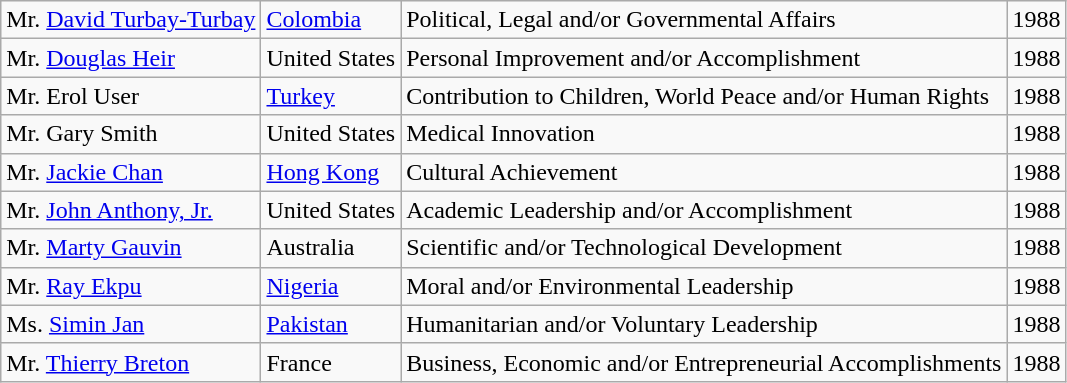<table class="wikitable">
<tr>
<td>Mr. <a href='#'>David Turbay-Turbay</a></td>
<td><a href='#'>Colombia</a></td>
<td>Political, Legal and/or Governmental Affairs</td>
<td style="text-align:right;">1988</td>
</tr>
<tr>
<td>Mr. <a href='#'>Douglas Heir</a></td>
<td>United States</td>
<td>Personal Improvement and/or Accomplishment</td>
<td style="text-align:right;">1988</td>
</tr>
<tr>
<td>Mr. Erol User</td>
<td><a href='#'>Turkey</a></td>
<td>Contribution to Children, World Peace and/or Human Rights</td>
<td style="text-align:right;">1988</td>
</tr>
<tr>
<td>Mr. Gary Smith</td>
<td>United States</td>
<td>Medical Innovation</td>
<td style="text-align:right;">1988</td>
</tr>
<tr>
<td>Mr. <a href='#'>Jackie Chan</a></td>
<td><a href='#'>Hong Kong</a></td>
<td>Cultural Achievement</td>
<td style="text-align:right;">1988</td>
</tr>
<tr>
<td>Mr. <a href='#'>John Anthony, Jr.</a></td>
<td>United States</td>
<td>Academic Leadership and/or Accomplishment</td>
<td style="text-align:right;">1988</td>
</tr>
<tr>
<td>Mr. <a href='#'>Marty Gauvin</a></td>
<td>Australia</td>
<td>Scientific and/or Technological Development</td>
<td style="text-align:right;">1988</td>
</tr>
<tr>
<td>Mr. <a href='#'>Ray Ekpu</a></td>
<td><a href='#'>Nigeria</a></td>
<td>Moral and/or Environmental Leadership</td>
<td style="text-align:right;">1988</td>
</tr>
<tr>
<td>Ms. <a href='#'>Simin Jan</a></td>
<td><a href='#'>Pakistan</a></td>
<td>Humanitarian and/or Voluntary Leadership</td>
<td style="text-align:right;">1988</td>
</tr>
<tr>
<td>Mr. <a href='#'>Thierry Breton</a></td>
<td>France</td>
<td>Business, Economic and/or Entrepreneurial Accomplishments</td>
<td style="text-align:right;">1988</td>
</tr>
</table>
